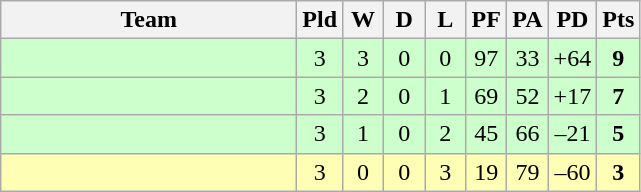<table class="wikitable" style="text-align:center;">
<tr>
<th width=190>Team</th>
<th width=20 abbr="Played">Pld</th>
<th width=20 abbr="Won">W</th>
<th width=20 abbr="Drawn">D</th>
<th width=20 abbr="Lost">L</th>
<th width=20 abbr="Points for">PF</th>
<th width=20 abbr="Points against">PA</th>
<th width=25 abbr="Points difference">PD</th>
<th width=20 abbr="Points">Pts</th>
</tr>
<tr style="background:#ccffcc">
<td align=left></td>
<td>3</td>
<td>3</td>
<td>0</td>
<td>0</td>
<td>97</td>
<td>33</td>
<td>+64</td>
<td><strong>9</strong></td>
</tr>
<tr style="background:#ccffcc">
<td align=left></td>
<td>3</td>
<td>2</td>
<td>0</td>
<td>1</td>
<td>69</td>
<td>52</td>
<td>+17</td>
<td><strong>7</strong></td>
</tr>
<tr style="background:#ccffcc">
<td align=left></td>
<td>3</td>
<td>1</td>
<td>0</td>
<td>2</td>
<td>45</td>
<td>66</td>
<td>–21</td>
<td><strong>5</strong></td>
</tr>
<tr style="background:#feffb4">
<td align=left></td>
<td>3</td>
<td>0</td>
<td>0</td>
<td>3</td>
<td>19</td>
<td>79</td>
<td>–60</td>
<td><strong>3</strong></td>
</tr>
</table>
